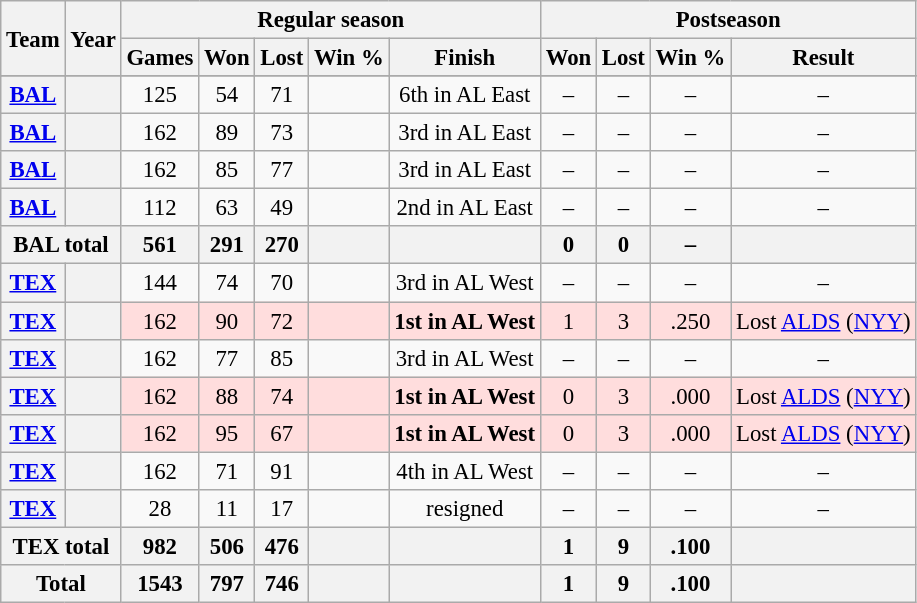<table class="wikitable" style="font-size: 95%; text-align:center;">
<tr>
<th rowspan="2">Team</th>
<th rowspan="2">Year</th>
<th colspan="5">Regular season</th>
<th colspan="4">Postseason</th>
</tr>
<tr>
<th>Games</th>
<th>Won</th>
<th>Lost</th>
<th>Win %</th>
<th>Finish</th>
<th>Won</th>
<th>Lost</th>
<th>Win %</th>
<th>Result</th>
</tr>
<tr>
</tr>
<tr>
<th><a href='#'>BAL</a></th>
<th></th>
<td>125</td>
<td>54</td>
<td>71</td>
<td></td>
<td>6th in AL East</td>
<td>–</td>
<td>–</td>
<td>–</td>
<td>–</td>
</tr>
<tr>
<th><a href='#'>BAL</a></th>
<th></th>
<td>162</td>
<td>89</td>
<td>73</td>
<td></td>
<td>3rd in AL East</td>
<td>–</td>
<td>–</td>
<td>–</td>
<td>–</td>
</tr>
<tr>
<th><a href='#'>BAL</a></th>
<th></th>
<td>162</td>
<td>85</td>
<td>77</td>
<td></td>
<td>3rd in AL East</td>
<td>–</td>
<td>–</td>
<td>–</td>
<td>–</td>
</tr>
<tr>
<th><a href='#'>BAL</a></th>
<th></th>
<td>112</td>
<td>63</td>
<td>49</td>
<td></td>
<td>2nd in AL East</td>
<td>–</td>
<td>–</td>
<td>–</td>
<td>–</td>
</tr>
<tr>
<th colspan="2">BAL total</th>
<th>561</th>
<th>291</th>
<th>270</th>
<th></th>
<th></th>
<th>0</th>
<th>0</th>
<th>–</th>
<th></th>
</tr>
<tr>
<th><a href='#'>TEX</a></th>
<th></th>
<td>144</td>
<td>74</td>
<td>70</td>
<td></td>
<td>3rd in AL West</td>
<td>–</td>
<td>–</td>
<td>–</td>
<td>–</td>
</tr>
<tr style="background:#fdd">
<th><a href='#'>TEX</a></th>
<th></th>
<td>162</td>
<td>90</td>
<td>72</td>
<td></td>
<td><strong>1st in AL West</strong></td>
<td>1</td>
<td>3</td>
<td>.250</td>
<td>Lost <a href='#'>ALDS</a> (<a href='#'>NYY</a>)</td>
</tr>
<tr>
<th><a href='#'>TEX</a></th>
<th></th>
<td>162</td>
<td>77</td>
<td>85</td>
<td></td>
<td>3rd in AL West</td>
<td>–</td>
<td>–</td>
<td>–</td>
<td>–</td>
</tr>
<tr style="background:#fdd">
<th><a href='#'>TEX</a></th>
<th></th>
<td>162</td>
<td>88</td>
<td>74</td>
<td></td>
<td><strong>1st in AL West</strong></td>
<td>0</td>
<td>3</td>
<td>.000</td>
<td>Lost <a href='#'>ALDS</a> (<a href='#'>NYY</a>)</td>
</tr>
<tr style="background:#fdd">
<th><a href='#'>TEX</a></th>
<th></th>
<td>162</td>
<td>95</td>
<td>67</td>
<td></td>
<td><strong>1st in AL West</strong></td>
<td>0</td>
<td>3</td>
<td>.000</td>
<td>Lost <a href='#'>ALDS</a> (<a href='#'>NYY</a>)</td>
</tr>
<tr>
<th><a href='#'>TEX</a></th>
<th></th>
<td>162</td>
<td>71</td>
<td>91</td>
<td></td>
<td>4th in AL West</td>
<td>–</td>
<td>–</td>
<td>–</td>
<td>–</td>
</tr>
<tr>
<th><a href='#'>TEX</a></th>
<th></th>
<td>28</td>
<td>11</td>
<td>17</td>
<td></td>
<td>resigned</td>
<td>–</td>
<td>–</td>
<td>–</td>
<td>–</td>
</tr>
<tr>
<th colspan="2">TEX total</th>
<th>982</th>
<th>506</th>
<th>476</th>
<th></th>
<th></th>
<th>1</th>
<th>9</th>
<th>.100</th>
<th></th>
</tr>
<tr>
<th colspan="2">Total</th>
<th>1543</th>
<th>797</th>
<th>746</th>
<th></th>
<th></th>
<th>1</th>
<th>9</th>
<th>.100</th>
<th></th>
</tr>
</table>
